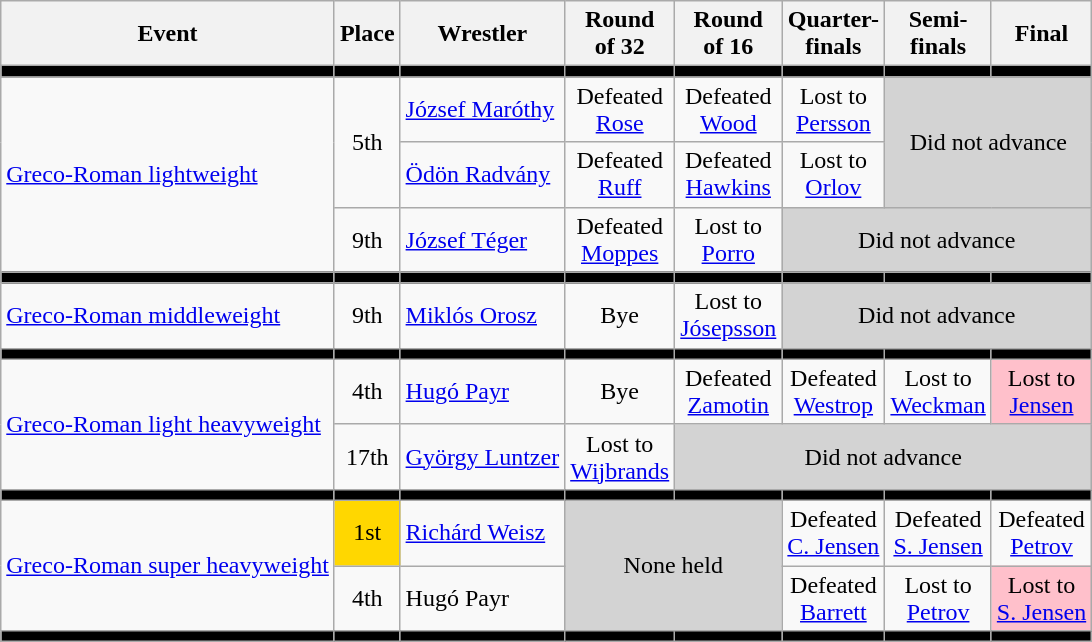<table class=wikitable>
<tr>
<th>Event</th>
<th>Place</th>
<th>Wrestler</th>
<th>Round <br> of 32</th>
<th>Round <br> of 16</th>
<th>Quarter-<br>finals</th>
<th>Semi-<br>finals</th>
<th>Final</th>
</tr>
<tr bgcolor=black>
<td></td>
<td></td>
<td></td>
<td></td>
<td></td>
<td></td>
<td></td>
<td></td>
</tr>
<tr align=center>
<td rowspan=3 align=left><a href='#'>Greco-Roman lightweight</a></td>
<td rowspan=2>5th</td>
<td align=left><a href='#'>József Maróthy</a></td>
<td>Defeated <br> <a href='#'>Rose</a></td>
<td>Defeated <br> <a href='#'>Wood</a></td>
<td>Lost to <br> <a href='#'>Persson</a></td>
<td rowspan=2 colspan=2 bgcolor=lightgray>Did not advance</td>
</tr>
<tr align=center>
<td align=left><a href='#'>Ödön Radvány</a></td>
<td>Defeated <br> <a href='#'>Ruff</a></td>
<td>Defeated <br> <a href='#'>Hawkins</a></td>
<td>Lost to <br> <a href='#'>Orlov</a></td>
</tr>
<tr align=center>
<td>9th</td>
<td align=left><a href='#'>József Téger</a></td>
<td>Defeated <br> <a href='#'>Moppes</a></td>
<td>Lost to <br> <a href='#'>Porro</a></td>
<td colspan=3 bgcolor=lightgray>Did not advance</td>
</tr>
<tr bgcolor=black>
<td></td>
<td></td>
<td></td>
<td></td>
<td></td>
<td></td>
<td></td>
<td></td>
</tr>
<tr align=center>
<td align=left><a href='#'>Greco-Roman middleweight</a></td>
<td>9th</td>
<td align=left><a href='#'>Miklós Orosz</a></td>
<td>Bye</td>
<td>Lost to <br> <a href='#'>Jósepsson</a></td>
<td colspan=3 bgcolor=lightgray>Did not advance</td>
</tr>
<tr bgcolor=black>
<td></td>
<td></td>
<td></td>
<td></td>
<td></td>
<td></td>
<td></td>
<td></td>
</tr>
<tr align=center>
<td rowspan=2 align=left><a href='#'>Greco-Roman light heavyweight</a></td>
<td>4th</td>
<td align=left><a href='#'>Hugó Payr</a></td>
<td>Bye</td>
<td>Defeated <br> <a href='#'>Zamotin</a></td>
<td>Defeated <br> <a href='#'>Westrop</a></td>
<td>Lost to <br> <a href='#'>Weckman</a></td>
<td bgcolor=pink>Lost to <br> <a href='#'>Jensen</a></td>
</tr>
<tr align=center>
<td>17th</td>
<td align=left><a href='#'>György Luntzer</a></td>
<td>Lost to <br> <a href='#'>Wijbrands</a></td>
<td colspan=4 bgcolor=lightgray>Did not advance</td>
</tr>
<tr bgcolor=black>
<td></td>
<td></td>
<td></td>
<td></td>
<td></td>
<td></td>
<td></td>
<td></td>
</tr>
<tr align=center>
<td rowspan=2 align=left><a href='#'>Greco-Roman super heavyweight</a></td>
<td bgcolor=gold>1st</td>
<td align=left><a href='#'>Richárd Weisz</a></td>
<td rowspan=2 colspan=2 bgcolor=lightgray>None held</td>
<td>Defeated <br> <a href='#'>C. Jensen</a></td>
<td>Defeated <br> <a href='#'>S. Jensen</a></td>
<td>Defeated <br> <a href='#'>Petrov</a></td>
</tr>
<tr align=center>
<td>4th</td>
<td align=left>Hugó Payr</td>
<td>Defeated <br> <a href='#'>Barrett</a></td>
<td>Lost to <br> <a href='#'>Petrov</a></td>
<td bgcolor=pink>Lost to <br> <a href='#'>S. Jensen</a></td>
</tr>
<tr bgcolor=black>
<td></td>
<td></td>
<td></td>
<td></td>
<td></td>
<td></td>
<td></td>
<td></td>
</tr>
</table>
